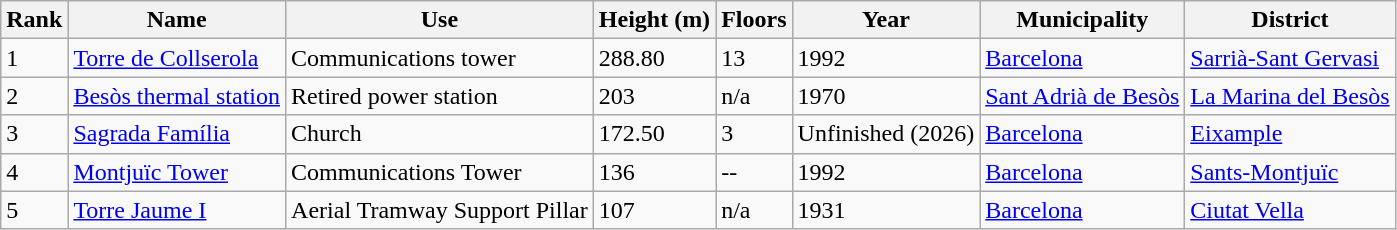<table class="wikitable sortable">
<tr>
<th>Rank</th>
<th>Name</th>
<th>Use</th>
<th>Height (m)</th>
<th>Floors</th>
<th>Year</th>
<th>Municipality</th>
<th>District</th>
</tr>
<tr>
<td>1</td>
<td><a href='#'>Torre de Collserola</a></td>
<td>Communications tower</td>
<td>288.80</td>
<td>13</td>
<td>1992</td>
<td><a href='#'>Barcelona</a></td>
<td><a href='#'>Sarrià-Sant Gervasi</a></td>
</tr>
<tr>
<td>2</td>
<td><a href='#'>Besòs thermal station</a></td>
<td>Retired power station</td>
<td>203</td>
<td>n/a</td>
<td>1970</td>
<td><a href='#'>Sant Adrià de Besòs</a></td>
<td><a href='#'>La Marina del Besòs</a></td>
</tr>
<tr>
<td>3</td>
<td><a href='#'>Sagrada Família</a></td>
<td>Church</td>
<td>172.50</td>
<td>3</td>
<td>Unfinished (2026)</td>
<td><a href='#'>Barcelona</a></td>
<td><a href='#'>Eixample</a></td>
</tr>
<tr>
<td>4</td>
<td><a href='#'>Montjuïc Tower</a></td>
<td>Communications Tower</td>
<td>136</td>
<td>--</td>
<td>1992</td>
<td><a href='#'>Barcelona</a></td>
<td><a href='#'>Sants-Montjuïc</a></td>
</tr>
<tr>
<td>5</td>
<td><a href='#'>Torre Jaume I</a></td>
<td>Aerial Tramway Support Pillar</td>
<td>107</td>
<td>n/a</td>
<td>1931</td>
<td><a href='#'>Barcelona</a></td>
<td><a href='#'>Ciutat Vella</a></td>
</tr>
</table>
